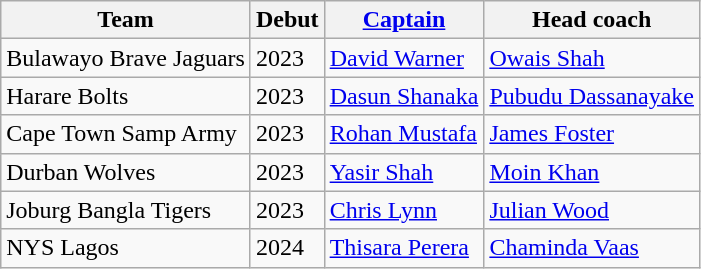<table class="wikitable">
<tr>
<th>Team</th>
<th>Debut</th>
<th><a href='#'>Captain</a></th>
<th>Head coach</th>
</tr>
<tr>
<td>Bulawayo Brave Jaguars</td>
<td>2023</td>
<td><a href='#'>David Warner</a></td>
<td><a href='#'>Owais Shah</a></td>
</tr>
<tr>
<td>Harare Bolts</td>
<td>2023</td>
<td><a href='#'>Dasun Shanaka</a></td>
<td><a href='#'>Pubudu Dassanayake</a></td>
</tr>
<tr>
<td>Cape Town Samp Army</td>
<td>2023</td>
<td><a href='#'>Rohan Mustafa</a></td>
<td><a href='#'>James Foster</a></td>
</tr>
<tr>
<td>Durban Wolves</td>
<td>2023</td>
<td><a href='#'>Yasir Shah</a></td>
<td><a href='#'>Moin Khan</a></td>
</tr>
<tr>
<td>Joburg Bangla Tigers</td>
<td>2023</td>
<td><a href='#'>Chris Lynn</a></td>
<td><a href='#'>Julian Wood</a></td>
</tr>
<tr>
<td>NYS Lagos</td>
<td>2024</td>
<td><a href='#'>Thisara Perera</a></td>
<td><a href='#'>Chaminda Vaas</a></td>
</tr>
</table>
